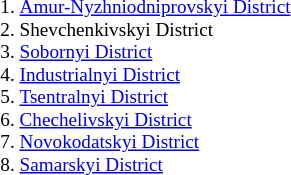<table class="toccolours"  style="float:right; font-size:80%; margin-left:10px;">
<tr>
<td style="padding-left:1em;"><ol><br><li><a href='#'>Amur-Nyzhniodniprovskyi District</a></li>
<li>Shevchenkivskyi District</li>
<li><a href='#'>Sobornyi District</a></li>
<li><a href='#'>Industrialnyi District</a></li>
<li><a href='#'>Tsentralnyi District</a></li>
<li><a href='#'>Chechelivskyi District</a></li>
<li><a href='#'>Novokodatskyi District</a></li>
<li><a href='#'>Samarskyi District</a></li>
</ol></td>
<td></td>
<td><ol><br></ol></td>
</tr>
</table>
